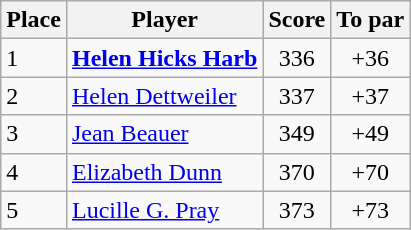<table class="wikitable">
<tr>
<th>Place</th>
<th>Player</th>
<th>Score</th>
<th>To par</th>
</tr>
<tr>
<td>1</td>
<td> <strong><a href='#'>Helen Hicks Harb</a></strong></td>
<td align=center>336</td>
<td align=center>+36</td>
</tr>
<tr>
<td>2</td>
<td> <a href='#'>Helen Dettweiler</a></td>
<td align=center>337</td>
<td align=center>+37</td>
</tr>
<tr>
<td>3</td>
<td> <a href='#'>Jean Beauer</a></td>
<td align=center>349</td>
<td align=center>+49</td>
</tr>
<tr>
<td>4</td>
<td> <a href='#'>Elizabeth Dunn</a></td>
<td align=center>370</td>
<td align=center>+70</td>
</tr>
<tr>
<td>5</td>
<td> <a href='#'>Lucille G. Pray</a></td>
<td align=center>373</td>
<td align=center>+73</td>
</tr>
</table>
